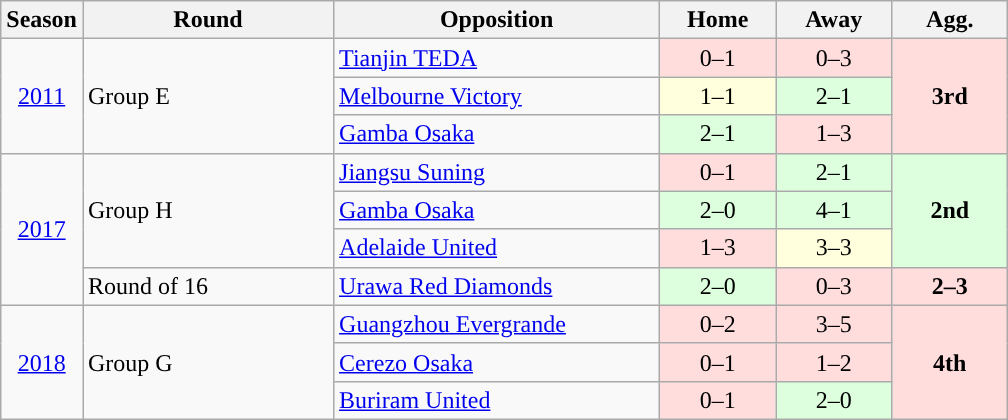<table class="wikitable" style="text-align:left">
<tr>
<th>Season</th>
<th width="160">Round</th>
<th width="210">Opposition</th>
<th width="70">Home</th>
<th width="70">Away</th>
<th width="70">Agg.</th>
</tr>
<tr>
<td rowspan="3" style="text-align:center;"><a href='#'>2011</a></td>
<td rowspan="3">Group E</td>
<td> <a href='#'>Tianjin TEDA</a></td>
<td style="text-align:center; background:#FFDDDD;">0–1</td>
<td style="text-align:center; background:#FFDDDD;">0–3</td>
<td rowspan="3" style="text-align:center; background:#FFDDDD;"><strong>3rd</strong></td>
</tr>
<tr>
<td> <a href='#'>Melbourne Victory</a></td>
<td style="text-align:center; background:#FFFFDD;">1–1</td>
<td style="text-align:center; background:#DDFFDD;">2–1</td>
</tr>
<tr>
<td> <a href='#'>Gamba Osaka</a></td>
<td style="text-align:center; background:#DDFFDD;">2–1</td>
<td style="text-align:center; background:#FFDDDD;">1–3</td>
</tr>
<tr>
<td rowspan="4" style="text-align:center;"><a href='#'>2017</a></td>
<td rowspan="3">Group H</td>
<td> <a href='#'>Jiangsu Suning</a></td>
<td style="text-align:center; background:#FFDDDD;">0–1</td>
<td style="text-align:center; background:#DDFFDD;">2–1</td>
<td rowspan="3" style="text-align:center; background:#DDFFDD;"><strong>2nd</strong></td>
</tr>
<tr>
<td> <a href='#'>Gamba Osaka</a></td>
<td style="text-align:center; background:#DDFFDD;">2–0</td>
<td style="text-align:center; background:#DDFFDD;">4–1</td>
</tr>
<tr>
<td> <a href='#'>Adelaide United</a></td>
<td style="text-align:center; background:#FFDDDD;">1–3</td>
<td style="text-align:center; background:#FFFFDD;">3–3</td>
</tr>
<tr>
<td>Round of 16</td>
<td> <a href='#'>Urawa Red Diamonds</a></td>
<td style="text-align:center; background:#DDFFDD;">2–0</td>
<td style="text-align:center; background:#FFDDDD;">0–3 </td>
<td style="text-align:center; background:#FFDDDD;"><strong>2–3</strong></td>
</tr>
<tr>
<td rowspan="3" style="text-align:center;"><a href='#'>2018</a></td>
<td rowspan="3">Group G</td>
<td> <a href='#'>Guangzhou Evergrande</a></td>
<td style="text-align:center; background:#FFDDDD;">0–2</td>
<td style="text-align:center; background:#FFDDDD;">3–5</td>
<td rowspan="3" style="text-align:center; background:#FFDDDD;"><strong>4th</strong></td>
</tr>
<tr>
<td> <a href='#'>Cerezo Osaka</a></td>
<td style="text-align:center; background:#FFDDDD;">0–1</td>
<td style="text-align:center; background:#FFDDDD;">1–2</td>
</tr>
<tr>
<td> <a href='#'>Buriram United</a></td>
<td style="text-align:center; background:#FFDDDD;">0–1</td>
<td style="text-align:center; background:#DDFFDD;">2–0</td>
</tr>
</table>
